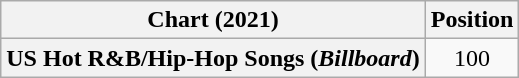<table class="wikitable plainrowheaders" style="text-align:center">
<tr>
<th scope="col">Chart (2021)</th>
<th scope="col">Position</th>
</tr>
<tr>
<th scope="row">US Hot R&B/Hip-Hop Songs (<em>Billboard</em>)</th>
<td>100</td>
</tr>
</table>
